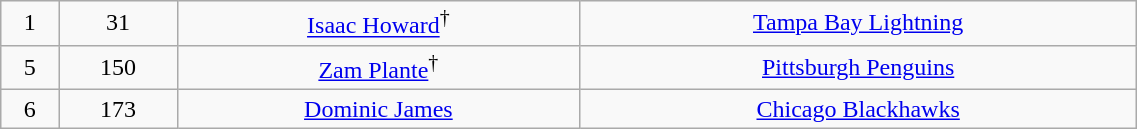<table class="wikitable" width="60%">
<tr align="center" bgcolor="">
<td>1</td>
<td>31</td>
<td><a href='#'>Isaac Howard</a><sup>†</sup></td>
<td><a href='#'>Tampa Bay Lightning</a></td>
</tr>
<tr align="center" bgcolor="">
<td>5</td>
<td>150</td>
<td><a href='#'>Zam Plante</a><sup>†</sup></td>
<td><a href='#'>Pittsburgh Penguins</a></td>
</tr>
<tr align="center" bgcolor="">
<td>6</td>
<td>173</td>
<td><a href='#'>Dominic James</a></td>
<td><a href='#'>Chicago Blackhawks</a></td>
</tr>
</table>
